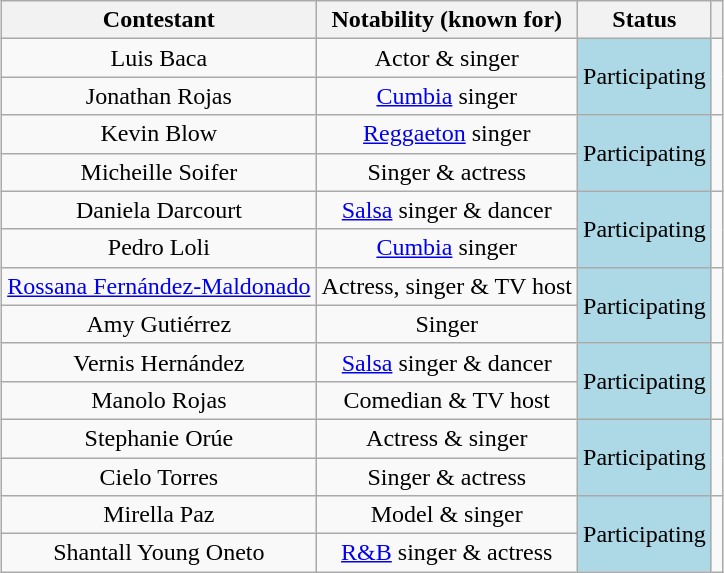<table class= "wikitable sortable" style="text-align: center; margin:auto; align: center">
<tr>
<th>Contestant</th>
<th>Notability (known for)</th>
<th>Status</th>
<th class="unsortable"></th>
</tr>
<tr>
<td>Luis Baca</td>
<td>Actor & singer</td>
<td bgcolor=lightblue rowspan=2>Participating</td>
<td rowspan=2></td>
</tr>
<tr>
<td>Jonathan Rojas</td>
<td><a href='#'>Cumbia</a> singer</td>
</tr>
<tr>
<td>Kevin Blow</td>
<td><a href='#'>Reggaeton</a> singer</td>
<td bgcolor=lightblue rowspan=2>Participating</td>
<td rowspan=2></td>
</tr>
<tr>
<td>Micheille Soifer</td>
<td>Singer & actress</td>
</tr>
<tr>
<td>Daniela Darcourt</td>
<td><a href='#'>Salsa</a> singer & dancer</td>
<td bgcolor=lightblue rowspan=2>Participating</td>
<td rowspan=2></td>
</tr>
<tr>
<td>Pedro Loli</td>
<td><a href='#'>Cumbia</a> singer</td>
</tr>
<tr>
<td><a href='#'>Rossana Fernández-Maldonado</a></td>
<td>Actress, singer & TV host</td>
<td bgcolor=lightblue rowspan=2>Participating</td>
<td rowspan=2></td>
</tr>
<tr>
<td>Amy Gutiérrez</td>
<td>Singer</td>
</tr>
<tr>
<td>Vernis Hernández</td>
<td><a href='#'>Salsa</a> singer & dancer</td>
<td bgcolor=lightblue rowspan=2>Participating</td>
<td rowspan=2></td>
</tr>
<tr>
<td>Manolo Rojas</td>
<td>Comedian & TV host</td>
</tr>
<tr>
<td>Stephanie Orúe</td>
<td>Actress & singer</td>
<td bgcolor=lightblue rowspan=2>Participating</td>
<td rowspan=2></td>
</tr>
<tr>
<td>Cielo Torres</td>
<td>Singer & actress</td>
</tr>
<tr>
<td>Mirella Paz</td>
<td>Model & singer</td>
<td bgcolor=lightblue rowspan=2>Participating</td>
<td rowspan=2></td>
</tr>
<tr>
<td>Shantall Young Oneto</td>
<td><a href='#'>R&B</a> singer & actress</td>
</tr>
</table>
